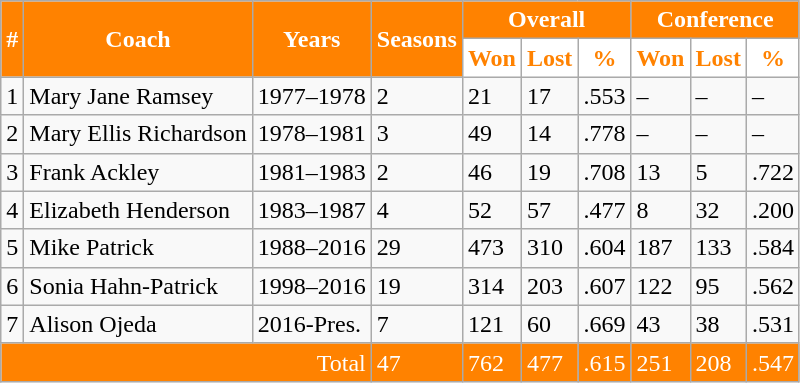<table class="wikitable">
<tr>
<td rowspan="2" style= "background: #FF8200; color:white; text-align:center"><strong>#</strong></td>
<td rowspan="2" style= "background: #FF8200; color:white; text-align:center"><strong>Coach</strong></td>
<td rowspan="2" style= "background: #FF8200; color:white; text-align:center"><strong>Years</strong></td>
<td rowspan="2" style= "background: #FF8200; color:white; text-align:center"><strong>Seasons</strong></td>
<td colspan="3" style= "background: #FF8200; color:white; text-align:center"><strong>Overall</strong></td>
<td colspan="3" style= "background: #FF8200; color:white; text-align:center"><strong>Conference</strong></td>
</tr>
<tr>
<th style="width:20px; background: white; color:#FF8200; text-align:center">Won</th>
<th style="width:20px; background: white; color:#FF8200; text-align:center">Lost</th>
<th style="width:20px; background: white; color:#FF8200; text-align:center">%</th>
<th style="width:20px; background: white; color:#FF8200; text-align:center">Won</th>
<th style="width:20px; background: white; color: #FF8200; text-align:center">Lost</th>
<th style="width:20px; background: white; color:#FF8200; text-align:center">%</th>
</tr>
<tr>
<td>1</td>
<td>Mary Jane Ramsey</td>
<td>1977–1978</td>
<td>2</td>
<td>21</td>
<td>17</td>
<td>.553</td>
<td>–</td>
<td>–</td>
<td>–</td>
</tr>
<tr>
<td>2</td>
<td>Mary Ellis Richardson</td>
<td>1978–1981</td>
<td>3</td>
<td>49</td>
<td>14</td>
<td>.778</td>
<td>–</td>
<td>–</td>
<td>–</td>
</tr>
<tr>
<td>3</td>
<td>Frank Ackley</td>
<td>1981–1983</td>
<td>2</td>
<td>46</td>
<td>19</td>
<td>.708</td>
<td>13</td>
<td>5</td>
<td>.722</td>
</tr>
<tr>
<td>4</td>
<td>Elizabeth Henderson</td>
<td>1983–1987</td>
<td>4</td>
<td>52</td>
<td>57</td>
<td>.477</td>
<td>8</td>
<td>32</td>
<td>.200</td>
</tr>
<tr>
<td>5</td>
<td>Mike Patrick</td>
<td>1988–2016</td>
<td>29</td>
<td>473</td>
<td>310</td>
<td>.604</td>
<td>187</td>
<td>133</td>
<td>.584</td>
</tr>
<tr>
<td>6</td>
<td>Sonia Hahn-Patrick</td>
<td>1998–2016</td>
<td>19</td>
<td>314</td>
<td>203</td>
<td>.607</td>
<td>122</td>
<td>95</td>
<td>.562</td>
</tr>
<tr>
<td>7</td>
<td>Alison Ojeda</td>
<td>2016-Pres.</td>
<td>7</td>
<td>121</td>
<td>60</td>
<td>.669</td>
<td>43</td>
<td>38</td>
<td>.531</td>
</tr>
<tr style="background: #FF8200; color:white">
<td colspan="3" align="right">Total</td>
<td>47</td>
<td>762</td>
<td>477</td>
<td>.615</td>
<td>251</td>
<td>208</td>
<td>.547</td>
</tr>
</table>
